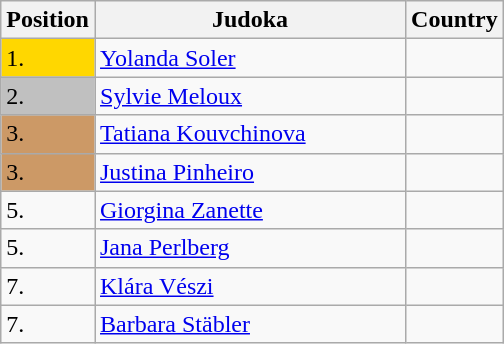<table class=wikitable>
<tr>
<th width=10>Position</th>
<th width=200>Judoka</th>
<th width=10>Country</th>
</tr>
<tr>
<td bgcolor=gold>1.</td>
<td><a href='#'>Yolanda Soler</a></td>
<td></td>
</tr>
<tr>
<td bgcolor="silver">2.</td>
<td><a href='#'>Sylvie Meloux</a></td>
<td></td>
</tr>
<tr>
<td bgcolor="CC9966">3.</td>
<td><a href='#'>Tatiana Kouvchinova</a></td>
<td></td>
</tr>
<tr>
<td bgcolor="CC9966">3.</td>
<td><a href='#'>Justina Pinheiro</a></td>
<td></td>
</tr>
<tr>
<td>5.</td>
<td><a href='#'>Giorgina Zanette</a></td>
<td></td>
</tr>
<tr>
<td>5.</td>
<td><a href='#'>Jana Perlberg</a></td>
<td></td>
</tr>
<tr>
<td>7.</td>
<td><a href='#'>Klára Vészi</a></td>
<td></td>
</tr>
<tr>
<td>7.</td>
<td><a href='#'>Barbara Stäbler</a></td>
<td></td>
</tr>
</table>
